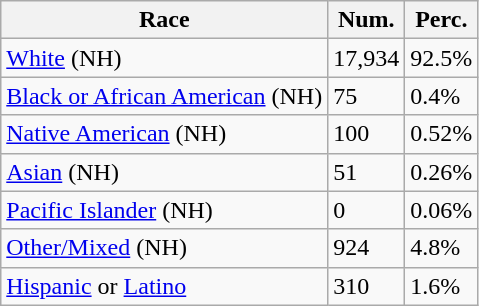<table class="wikitable">
<tr>
<th>Race</th>
<th>Num.</th>
<th>Perc.</th>
</tr>
<tr>
<td><a href='#'>White</a> (NH)</td>
<td>17,934</td>
<td>92.5%</td>
</tr>
<tr>
<td><a href='#'>Black or African American</a> (NH)</td>
<td>75</td>
<td>0.4%</td>
</tr>
<tr>
<td><a href='#'>Native American</a> (NH)</td>
<td>100</td>
<td>0.52%</td>
</tr>
<tr>
<td><a href='#'>Asian</a> (NH)</td>
<td>51</td>
<td>0.26%</td>
</tr>
<tr>
<td><a href='#'>Pacific Islander</a> (NH)</td>
<td>0</td>
<td>0.06%</td>
</tr>
<tr>
<td><a href='#'>Other/Mixed</a> (NH)</td>
<td>924</td>
<td>4.8%</td>
</tr>
<tr>
<td><a href='#'>Hispanic</a> or <a href='#'>Latino</a></td>
<td>310</td>
<td>1.6%</td>
</tr>
</table>
